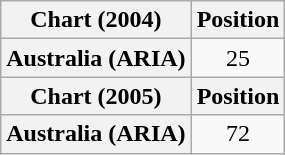<table class="wikitable plainrowheaders" style="text-align:center">
<tr>
<th scope="col">Chart (2004)</th>
<th scope="col">Position</th>
</tr>
<tr>
<th scope="row">Australia (ARIA)</th>
<td>25</td>
</tr>
<tr>
<th scope="col">Chart (2005)</th>
<th scope="col">Position</th>
</tr>
<tr>
<th scope="row">Australia (ARIA)</th>
<td>72</td>
</tr>
</table>
